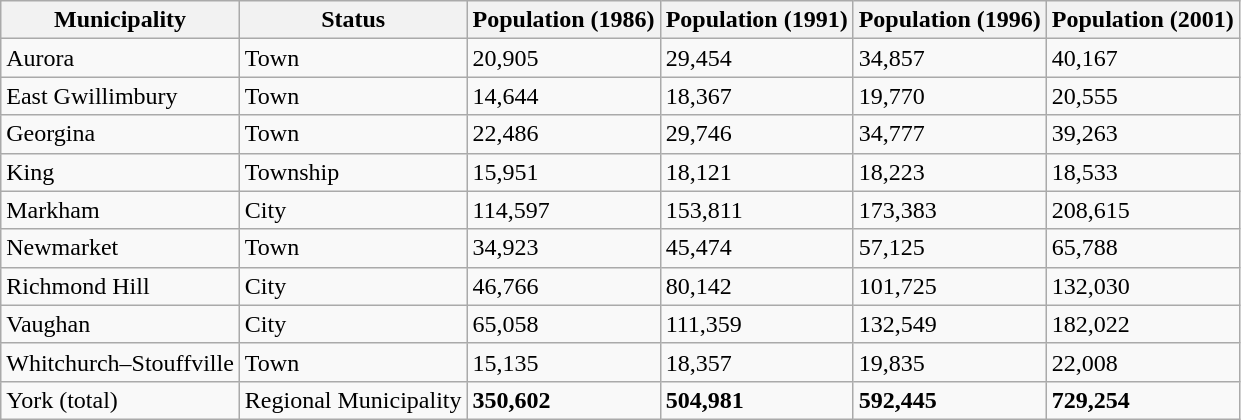<table class="wikitable sortable">
<tr>
<th>Municipality</th>
<th>Status</th>
<th>Population (1986)</th>
<th>Population (1991)</th>
<th>Population (1996)</th>
<th>Population (2001)</th>
</tr>
<tr>
<td>Aurora</td>
<td>Town</td>
<td>20,905</td>
<td>29,454</td>
<td>34,857</td>
<td>40,167</td>
</tr>
<tr>
<td>East Gwillimbury</td>
<td>Town</td>
<td>14,644</td>
<td>18,367</td>
<td>19,770</td>
<td>20,555</td>
</tr>
<tr>
<td>Georgina</td>
<td>Town</td>
<td>22,486</td>
<td>29,746</td>
<td>34,777</td>
<td>39,263</td>
</tr>
<tr>
<td>King</td>
<td>Township</td>
<td>15,951</td>
<td>18,121</td>
<td>18,223</td>
<td>18,533</td>
</tr>
<tr>
<td>Markham</td>
<td>City</td>
<td>114,597</td>
<td>153,811</td>
<td>173,383</td>
<td>208,615</td>
</tr>
<tr>
<td>Newmarket</td>
<td>Town</td>
<td>34,923</td>
<td>45,474</td>
<td>57,125</td>
<td>65,788</td>
</tr>
<tr>
<td>Richmond Hill</td>
<td>City</td>
<td>46,766</td>
<td>80,142</td>
<td>101,725</td>
<td>132,030</td>
</tr>
<tr>
<td>Vaughan</td>
<td>City</td>
<td>65,058</td>
<td>111,359</td>
<td>132,549</td>
<td>182,022</td>
</tr>
<tr>
<td>Whitchurch–Stouffville</td>
<td>Town</td>
<td>15,135</td>
<td>18,357</td>
<td>19,835</td>
<td>22,008</td>
</tr>
<tr>
<td>York (total)</td>
<td>Regional Municipality</td>
<td><strong>350,602</strong></td>
<td><strong>504,981</strong></td>
<td><strong>592,445</strong></td>
<td><strong>729,254</strong></td>
</tr>
</table>
